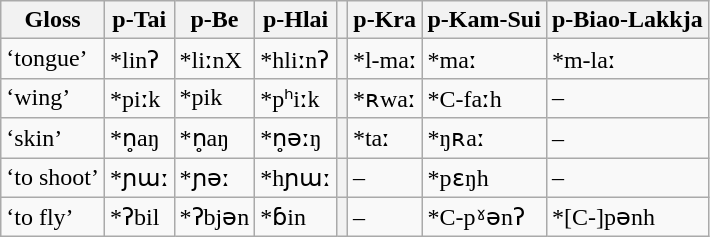<table class="wikitable">
<tr>
<th>Gloss</th>
<th>p-Tai</th>
<th>p-Be</th>
<th>p-Hlai</th>
<th></th>
<th>p-Kra</th>
<th>p-Kam-Sui</th>
<th>p-Biao-Lakkja</th>
</tr>
<tr>
<td>‘tongue’</td>
<td>*linʔ</td>
<td>*liːnX</td>
<td>*hliːnʔ</td>
<th></th>
<td>*l-maː</td>
<td>*maː</td>
<td>*m-laː</td>
</tr>
<tr>
<td>‘wing’</td>
<td>*piːk</td>
<td>*pik</td>
<td>*pʰiːk</td>
<th></th>
<td>*ʀwaː</td>
<td>*C-faːh</td>
<td>–</td>
</tr>
<tr>
<td>‘skin’</td>
<td>*n̥aŋ</td>
<td>*n̥aŋ</td>
<td>*n̥əːŋ</td>
<th></th>
<td>*taː</td>
<td>*ŋʀaː</td>
<td>–</td>
</tr>
<tr>
<td>‘to shoot’</td>
<td>*ɲɯː</td>
<td>*ɲəː</td>
<td>*hɲɯː</td>
<th></th>
<td>–</td>
<td>*pɛŋh</td>
<td>–</td>
</tr>
<tr>
<td>‘to fly’</td>
<td>*ʔbil</td>
<td>*ʔbjən</td>
<td>*ɓin</td>
<th></th>
<td>–</td>
<td>*C-pˠənʔ</td>
<td>*[C-]pənh</td>
</tr>
</table>
